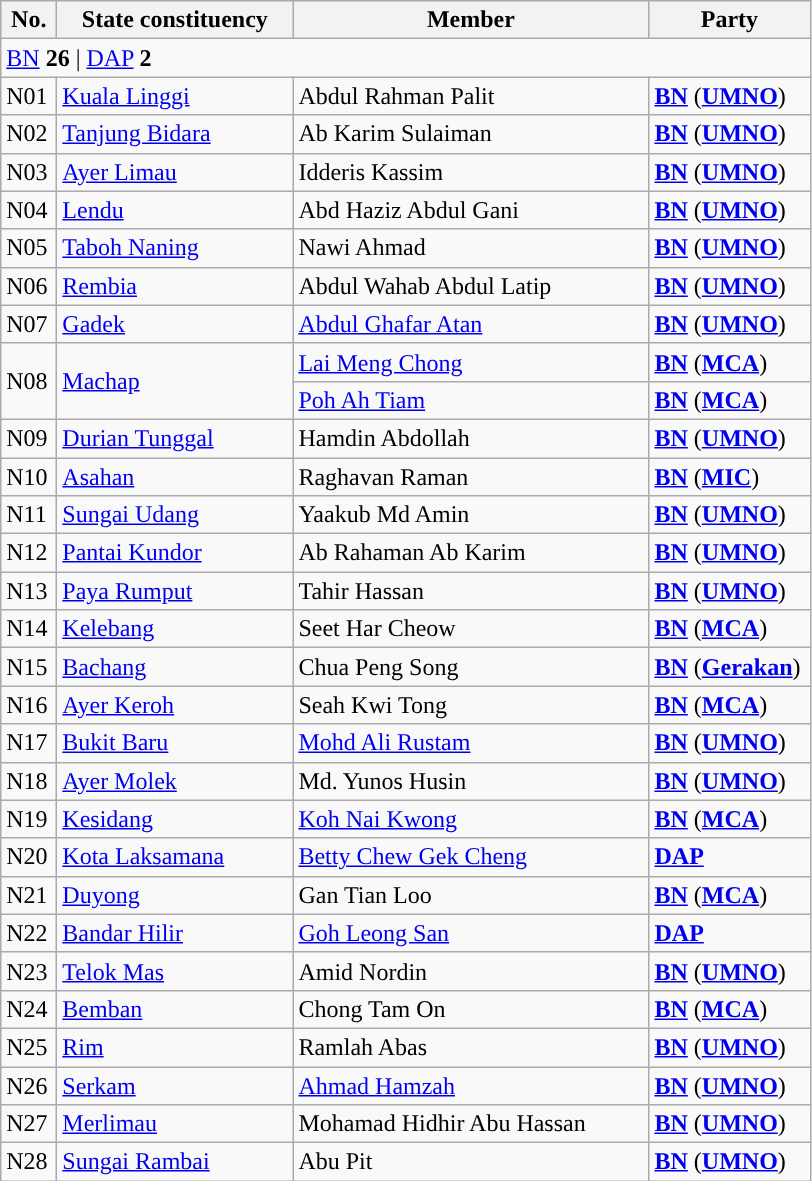<table class="wikitable sortable">
<tr>
<th style="width:30px;">No.</th>
<th style="width:150px;">State constituency</th>
<th style="width:230px;">Member</th>
<th style="width:100px;">Party</th>
</tr>
<tr>
<td colspan="4"><a href='#'>BN</a> <strong>26</strong> | <a href='#'>DAP</a> <strong>2</strong></td>
</tr>
<tr>
<td>N01</td>
<td><a href='#'>Kuala Linggi</a></td>
<td>Abdul Rahman Palit</td>
<td><strong><a href='#'>BN</a></strong> (<strong><a href='#'>UMNO</a></strong>)</td>
</tr>
<tr>
<td>N02</td>
<td><a href='#'>Tanjung Bidara</a></td>
<td>Ab Karim Sulaiman</td>
<td><strong><a href='#'>BN</a></strong> (<strong><a href='#'>UMNO</a></strong>)</td>
</tr>
<tr>
<td>N03</td>
<td><a href='#'>Ayer Limau</a></td>
<td>Idderis Kassim</td>
<td><strong><a href='#'>BN</a></strong> (<strong><a href='#'>UMNO</a></strong>)</td>
</tr>
<tr>
<td>N04</td>
<td><a href='#'>Lendu</a></td>
<td>Abd Haziz Abdul Gani</td>
<td><strong><a href='#'>BN</a></strong> (<strong><a href='#'>UMNO</a></strong>)</td>
</tr>
<tr>
<td>N05</td>
<td><a href='#'>Taboh Naning</a></td>
<td>Nawi Ahmad</td>
<td><strong><a href='#'>BN</a></strong> (<strong><a href='#'>UMNO</a></strong>)</td>
</tr>
<tr>
<td>N06</td>
<td><a href='#'>Rembia</a></td>
<td>Abdul Wahab Abdul Latip</td>
<td><strong><a href='#'>BN</a></strong> (<strong><a href='#'>UMNO</a></strong>)</td>
</tr>
<tr>
<td>N07</td>
<td><a href='#'>Gadek</a></td>
<td><a href='#'>Abdul Ghafar Atan</a></td>
<td><strong><a href='#'>BN</a></strong> (<strong><a href='#'>UMNO</a></strong>)</td>
</tr>
<tr>
<td rowspan=2>N08</td>
<td rowspan=2><a href='#'>Machap</a></td>
<td><a href='#'>Lai Meng Chong</a> </td>
<td><strong><a href='#'>BN</a></strong> (<strong><a href='#'>MCA</a></strong>)</td>
</tr>
<tr>
<td><a href='#'>Poh Ah Tiam</a> </td>
<td><strong><a href='#'>BN</a></strong> (<strong><a href='#'>MCA</a></strong>)</td>
</tr>
<tr>
<td>N09</td>
<td><a href='#'>Durian Tunggal</a></td>
<td>Hamdin Abdollah</td>
<td><strong><a href='#'>BN</a></strong> (<strong><a href='#'>UMNO</a></strong>)</td>
</tr>
<tr>
<td>N10</td>
<td><a href='#'>Asahan</a></td>
<td>Raghavan Raman</td>
<td><strong><a href='#'>BN</a></strong> (<strong><a href='#'>MIC</a></strong>)</td>
</tr>
<tr>
<td>N11</td>
<td><a href='#'>Sungai Udang</a></td>
<td>Yaakub Md Amin</td>
<td><strong><a href='#'>BN</a></strong> (<strong><a href='#'>UMNO</a></strong>)</td>
</tr>
<tr>
<td>N12</td>
<td><a href='#'>Pantai Kundor</a></td>
<td>Ab Rahaman Ab Karim</td>
<td><strong><a href='#'>BN</a></strong> (<strong><a href='#'>UMNO</a></strong>)</td>
</tr>
<tr>
<td>N13</td>
<td><a href='#'>Paya Rumput</a></td>
<td>Tahir Hassan</td>
<td><strong><a href='#'>BN</a></strong> (<strong><a href='#'>UMNO</a></strong>)</td>
</tr>
<tr>
<td>N14</td>
<td><a href='#'>Kelebang</a></td>
<td>Seet Har Cheow</td>
<td><strong><a href='#'>BN</a></strong> (<strong><a href='#'>MCA</a></strong>)</td>
</tr>
<tr>
<td>N15</td>
<td><a href='#'>Bachang</a></td>
<td>Chua Peng Song</td>
<td><strong><a href='#'>BN</a></strong> (<strong><a href='#'>Gerakan</a></strong>)</td>
</tr>
<tr>
<td>N16</td>
<td><a href='#'>Ayer Keroh</a></td>
<td>Seah Kwi Tong</td>
<td><strong><a href='#'>BN</a></strong> (<strong><a href='#'>MCA</a></strong>)</td>
</tr>
<tr>
<td>N17</td>
<td><a href='#'>Bukit Baru</a></td>
<td><a href='#'>Mohd Ali Rustam</a></td>
<td><strong><a href='#'>BN</a></strong> (<strong><a href='#'>UMNO</a></strong>)</td>
</tr>
<tr>
<td>N18</td>
<td><a href='#'>Ayer Molek</a></td>
<td>Md. Yunos Husin</td>
<td><strong><a href='#'>BN</a></strong> (<strong><a href='#'>UMNO</a></strong>)</td>
</tr>
<tr>
<td>N19</td>
<td><a href='#'>Kesidang</a></td>
<td><a href='#'>Koh Nai Kwong</a></td>
<td><strong><a href='#'>BN</a></strong> (<strong><a href='#'>MCA</a></strong>)</td>
</tr>
<tr>
<td>N20</td>
<td><a href='#'>Kota Laksamana</a></td>
<td><a href='#'>Betty Chew Gek Cheng</a></td>
<td><strong><a href='#'>DAP</a></strong></td>
</tr>
<tr>
<td>N21</td>
<td><a href='#'>Duyong</a></td>
<td>Gan Tian Loo</td>
<td><strong><a href='#'>BN</a></strong> (<strong><a href='#'>MCA</a></strong>)</td>
</tr>
<tr>
<td>N22</td>
<td><a href='#'>Bandar Hilir</a></td>
<td><a href='#'>Goh Leong San</a></td>
<td><strong><a href='#'>DAP</a></strong></td>
</tr>
<tr>
<td>N23</td>
<td><a href='#'>Telok Mas</a></td>
<td>Amid Nordin</td>
<td><strong><a href='#'>BN</a></strong> (<strong><a href='#'>UMNO</a></strong>)</td>
</tr>
<tr>
<td>N24</td>
<td><a href='#'>Bemban</a></td>
<td>Chong Tam On</td>
<td><strong><a href='#'>BN</a></strong> (<strong><a href='#'>MCA</a></strong>)</td>
</tr>
<tr>
<td>N25</td>
<td><a href='#'>Rim</a></td>
<td>Ramlah Abas</td>
<td><strong><a href='#'>BN</a></strong> (<strong><a href='#'>UMNO</a></strong>)</td>
</tr>
<tr>
<td>N26</td>
<td><a href='#'>Serkam</a></td>
<td><a href='#'>Ahmad Hamzah</a></td>
<td><strong><a href='#'>BN</a></strong> (<strong><a href='#'>UMNO</a></strong>)</td>
</tr>
<tr>
<td>N27</td>
<td><a href='#'>Merlimau</a></td>
<td>Mohamad Hidhir Abu Hassan</td>
<td><strong><a href='#'>BN</a></strong> (<strong><a href='#'>UMNO</a></strong>)</td>
</tr>
<tr>
<td>N28</td>
<td><a href='#'>Sungai Rambai</a></td>
<td>Abu Pit</td>
<td><strong><a href='#'>BN</a></strong> (<strong><a href='#'>UMNO</a></strong>)</td>
</tr>
</table>
